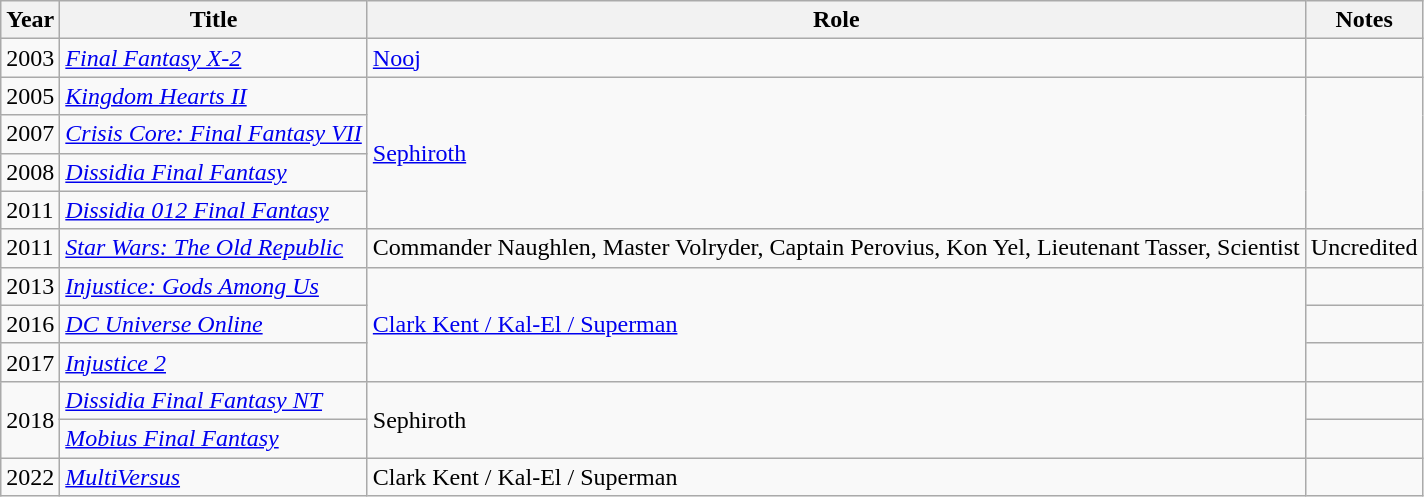<table class="wikitable sortable">
<tr>
<th>Year</th>
<th>Title</th>
<th>Role</th>
<th class="unsortable">Notes</th>
</tr>
<tr>
<td>2003</td>
<td><em><a href='#'>Final Fantasy X-2</a></em></td>
<td><a href='#'>Nooj</a></td>
<td></td>
</tr>
<tr>
<td>2005</td>
<td><em><a href='#'>Kingdom Hearts II</a></em></td>
<td rowspan=4><a href='#'>Sephiroth</a></td>
<td rowspan="4"></td>
</tr>
<tr>
<td>2007</td>
<td><em><a href='#'>Crisis Core: Final Fantasy VII</a></em></td>
</tr>
<tr>
<td>2008</td>
<td><em><a href='#'>Dissidia Final Fantasy</a></em></td>
</tr>
<tr>
<td>2011</td>
<td><em><a href='#'>Dissidia 012 Final Fantasy</a></em></td>
</tr>
<tr>
<td>2011</td>
<td><em><a href='#'>Star Wars: The Old Republic</a></em></td>
<td>Commander Naughlen, Master Volryder, Captain Perovius, Kon Yel, Lieutenant Tasser, Scientist</td>
<td>Uncredited</td>
</tr>
<tr>
<td>2013</td>
<td><em><a href='#'>Injustice: Gods Among Us</a></em></td>
<td rowspan=3><a href='#'>Clark Kent / Kal-El / Superman</a></td>
<td></td>
</tr>
<tr>
<td>2016</td>
<td><em><a href='#'>DC Universe Online</a></em></td>
<td></td>
</tr>
<tr>
<td>2017</td>
<td><em><a href='#'>Injustice 2</a></em></td>
<td></td>
</tr>
<tr>
<td rowspan="2">2018</td>
<td><em><a href='#'>Dissidia Final Fantasy NT</a></em></td>
<td rowspan=2>Sephiroth</td>
<td></td>
</tr>
<tr>
<td><em><a href='#'>Mobius Final Fantasy</a></em></td>
<td></td>
</tr>
<tr>
<td>2022</td>
<td><em><a href='#'>MultiVersus</a></em></td>
<td>Clark Kent / Kal-El / Superman</td>
<td></td>
</tr>
</table>
